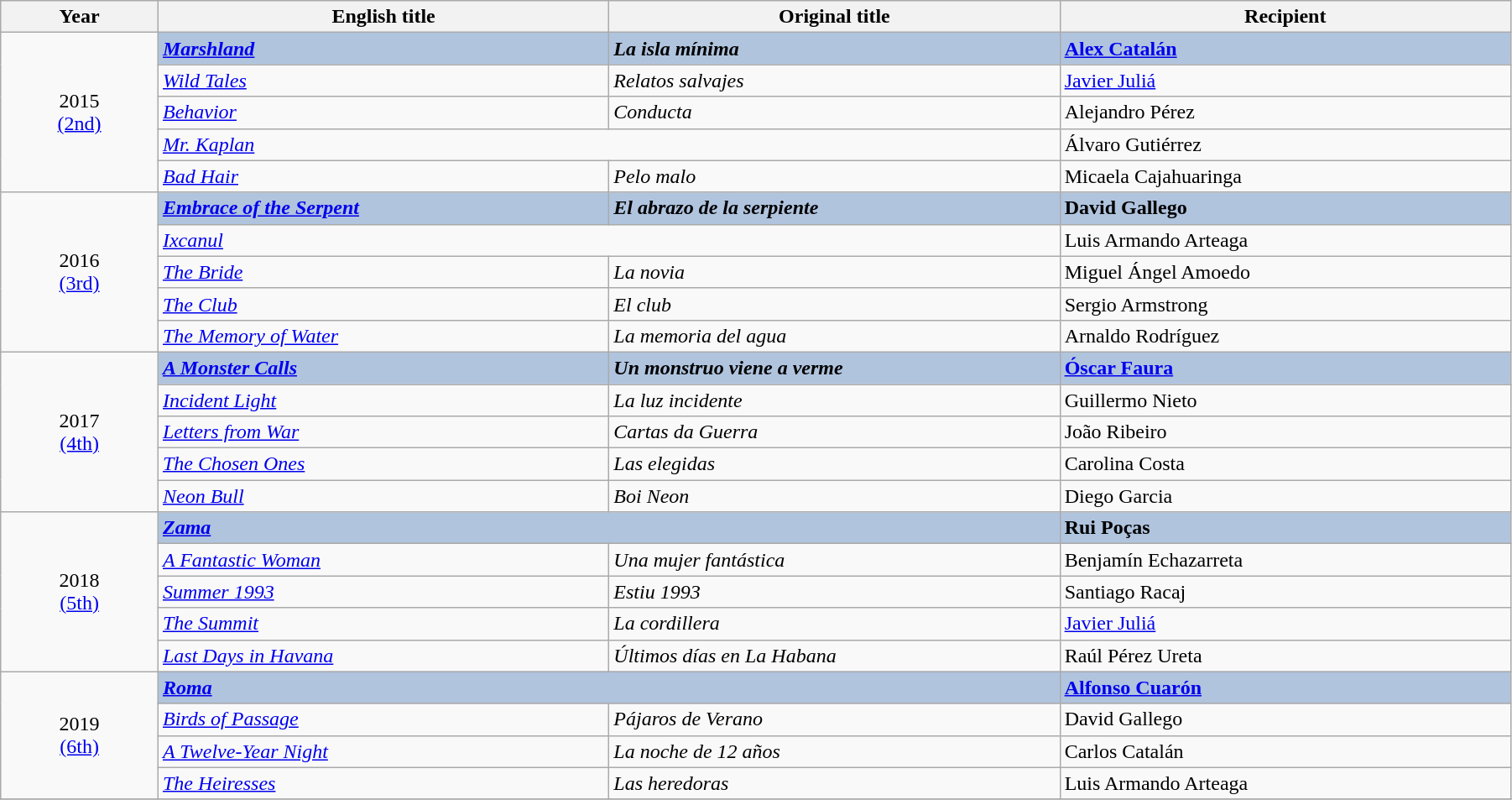<table class="wikitable" width="95%" cellpadding="6">
<tr>
<th width="100"><strong>Year</strong></th>
<th width="300"><strong>English title</strong></th>
<th width="300"><strong>Original title</strong></th>
<th width="300"><strong>Recipient</strong></th>
</tr>
<tr>
<td rowspan="5" style="text-align:center;">2015<br><a href='#'>(2nd)</a></td>
<td style="background:#B0C4DE;"> <strong><em><a href='#'>Marshland</a></em></strong></td>
<td style="background:#B0C4DE;"><strong><em>La isla mínima</em></strong></td>
<td style="background:#B0C4DE;"><strong><a href='#'>Alex Catalán</a></strong></td>
</tr>
<tr>
<td> <em><a href='#'>Wild Tales</a></em></td>
<td><em>Relatos salvajes</em></td>
<td><a href='#'>Javier Juliá</a></td>
</tr>
<tr>
<td> <em><a href='#'>Behavior</a></em></td>
<td><em>Conducta</em></td>
<td>Alejandro Pérez</td>
</tr>
<tr>
<td colspan="2"> <em><a href='#'>Mr. Kaplan</a></em></td>
<td>Álvaro Gutiérrez</td>
</tr>
<tr>
<td> <em><a href='#'>Bad Hair</a></em></td>
<td><em>Pelo malo</em></td>
<td>Micaela Cajahuaringa</td>
</tr>
<tr>
<td rowspan="5" style="text-align:center;">2016<br><a href='#'>(3rd)</a></td>
<td style="background:#B0C4DE;"> <strong><em><a href='#'>Embrace of the Serpent</a></em></strong></td>
<td style="background:#B0C4DE;"><strong><em>El abrazo de la serpiente</em></strong></td>
<td style="background:#B0C4DE;"><strong>David Gallego</strong></td>
</tr>
<tr>
<td colspan="2"> <em><a href='#'>Ixcanul</a></em></td>
<td>Luis Armando Arteaga</td>
</tr>
<tr>
<td> <em><a href='#'>The Bride</a></em></td>
<td><em>La novia</em></td>
<td>Miguel Ángel Amoedo</td>
</tr>
<tr>
<td> <em><a href='#'>The Club</a></em></td>
<td><em>El club</em></td>
<td>Sergio Armstrong</td>
</tr>
<tr>
<td> <em><a href='#'>The Memory of Water</a></em></td>
<td><em>La memoria del agua</em></td>
<td>Arnaldo Rodríguez</td>
</tr>
<tr>
<td rowspan="5" style="text-align:center;">2017<br><a href='#'>(4th)</a></td>
<td style="background:#B0C4DE;"> <strong><em><a href='#'>A Monster Calls</a></em></strong></td>
<td style="background:#B0C4DE;"><strong><em>Un monstruo viene a verme</em></strong></td>
<td style="background:#B0C4DE;"><strong><a href='#'>Óscar Faura</a></strong></td>
</tr>
<tr>
<td> <em><a href='#'>Incident Light</a></em></td>
<td><em>La luz incidente</em></td>
<td>Guillermo Nieto</td>
</tr>
<tr>
<td> <em><a href='#'>Letters from War</a></em></td>
<td><em>Cartas da Guerra</em></td>
<td>João Ribeiro</td>
</tr>
<tr>
<td> <em><a href='#'>The Chosen Ones</a></em></td>
<td><em>Las elegidas</em></td>
<td>Carolina Costa</td>
</tr>
<tr>
<td> <em><a href='#'>Neon Bull</a></em></td>
<td><em>Boi Neon</em></td>
<td>Diego Garcia</td>
</tr>
<tr>
<td rowspan="5" style="text-align:center;">2018<br><a href='#'>(5th)</a></td>
<td colspan="2" style="background:#B0C4DE;"> <strong><em><a href='#'>Zama</a></em></strong></td>
<td style="background:#B0C4DE;"><strong>Rui Poças</strong></td>
</tr>
<tr>
<td> <em><a href='#'>A Fantastic Woman</a></em></td>
<td><em>Una mujer fantástica</em></td>
<td>Benjamín Echazarreta</td>
</tr>
<tr>
<td> <em><a href='#'>Summer 1993</a></em></td>
<td><em>Estiu 1993</em></td>
<td>Santiago Racaj</td>
</tr>
<tr>
<td> <em><a href='#'>The Summit</a></em></td>
<td><em>La cordillera</em></td>
<td><a href='#'>Javier Juliá</a></td>
</tr>
<tr>
<td> <em><a href='#'>Last Days in Havana</a></em></td>
<td><em>Últimos días en La Habana</em></td>
<td>Raúl Pérez Ureta</td>
</tr>
<tr>
<td rowspan="4" style="text-align:center;">2019<br><a href='#'>(6th)</a><br></td>
<td colspan="2" style="background:#B0C4DE;"> <strong><em><a href='#'>Roma</a></em></strong></td>
<td style="background:#B0C4DE;"><strong><a href='#'>Alfonso Cuarón</a></strong></td>
</tr>
<tr>
<td> <em><a href='#'>Birds of Passage</a></em></td>
<td><em>Pájaros de Verano</em></td>
<td>David Gallego</td>
</tr>
<tr>
<td> <em><a href='#'>A Twelve-Year Night</a></em></td>
<td><em>La noche de 12 años</em></td>
<td>Carlos Catalán</td>
</tr>
<tr>
<td> <em><a href='#'>The Heiresses</a></em></td>
<td><em>Las heredoras</em></td>
<td>Luis Armando Arteaga</td>
</tr>
<tr>
</tr>
</table>
